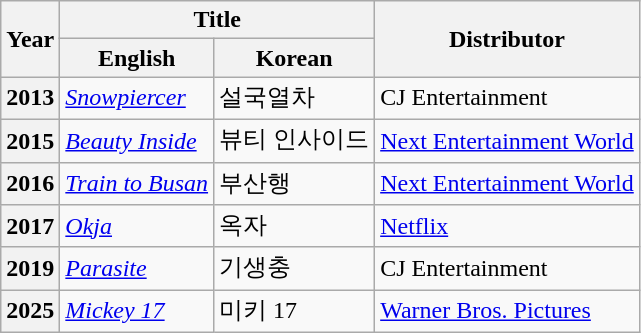<table class="wikitable sortable plainrowheaders">
<tr>
<th rowspan="2" scope="col">Year</th>
<th colspan="2" scope="col">Title</th>
<th rowspan="2" scope="col">Distributor</th>
</tr>
<tr>
<th>English</th>
<th>Korean</th>
</tr>
<tr>
<th scope="row">2013</th>
<td><em><a href='#'>Snowpiercer</a></em></td>
<td>설국열차</td>
<td>CJ Entertainment</td>
</tr>
<tr>
<th scope="row">2015</th>
<td><em><a href='#'>Beauty Inside</a></em></td>
<td>뷰티 인사이드</td>
<td><a href='#'>Next Entertainment World</a></td>
</tr>
<tr>
<th scope="row">2016</th>
<td><em><a href='#'>Train to Busan</a></em></td>
<td>부산행</td>
<td><a href='#'>Next Entertainment World</a></td>
</tr>
<tr>
<th scope="row">2017</th>
<td><em><a href='#'>Okja</a></em></td>
<td>옥자</td>
<td><a href='#'>Netflix</a></td>
</tr>
<tr>
<th scope="row">2019</th>
<td><em><a href='#'>Parasite</a></em></td>
<td>기생충</td>
<td>CJ Entertainment</td>
</tr>
<tr>
<th scope="row">2025</th>
<td><em><a href='#'>Mickey 17</a></em></td>
<td>미키 17</td>
<td><a href='#'>Warner Bros. Pictures</a></td>
</tr>
</table>
